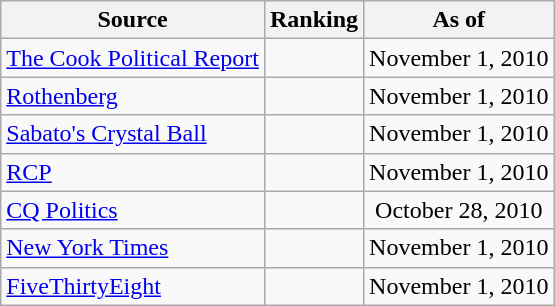<table class="wikitable" style="text-align:center">
<tr>
<th>Source</th>
<th>Ranking</th>
<th>As of</th>
</tr>
<tr>
<td align=left><a href='#'>The Cook Political Report</a></td>
<td></td>
<td>November 1, 2010</td>
</tr>
<tr>
<td align=left><a href='#'>Rothenberg</a></td>
<td></td>
<td>November 1, 2010</td>
</tr>
<tr>
<td align=left><a href='#'>Sabato's Crystal Ball</a></td>
<td></td>
<td>November 1, 2010</td>
</tr>
<tr>
<td align="left"><a href='#'>RCP</a></td>
<td></td>
<td>November 1, 2010</td>
</tr>
<tr>
<td align=left><a href='#'>CQ Politics</a></td>
<td></td>
<td>October 28, 2010</td>
</tr>
<tr>
<td align=left><a href='#'>New York Times</a></td>
<td></td>
<td>November 1, 2010</td>
</tr>
<tr>
<td align=left><a href='#'>FiveThirtyEight</a></td>
<td></td>
<td>November 1, 2010</td>
</tr>
</table>
